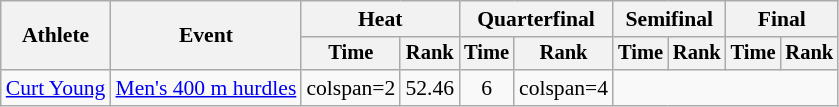<table class=wikitable style=font-size:90%;text-align:center>
<tr>
<th rowspan=2>Athlete</th>
<th rowspan=2>Event</th>
<th colspan=2>Heat</th>
<th colspan=2>Quarterfinal</th>
<th colspan=2>Semifinal</th>
<th colspan=2>Final</th>
</tr>
<tr style=font-size:95%>
<th>Time</th>
<th>Rank</th>
<th>Time</th>
<th>Rank</th>
<th>Time</th>
<th>Rank</th>
<th>Time</th>
<th>Rank</th>
</tr>
<tr>
<td align=left><a href='#'>Curt Young</a></td>
<td align=left><a href='#'>Men's 400 m hurdles</a></td>
<td>colspan=2 </td>
<td>52.46</td>
<td>6</td>
<td>colspan=4 </td>
</tr>
</table>
